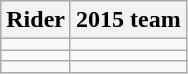<table class="wikitable">
<tr>
<th>Rider</th>
<th>2015 team</th>
</tr>
<tr>
<td></td>
<td></td>
</tr>
<tr>
<td></td>
<td></td>
</tr>
<tr>
<td></td>
<td></td>
</tr>
</table>
